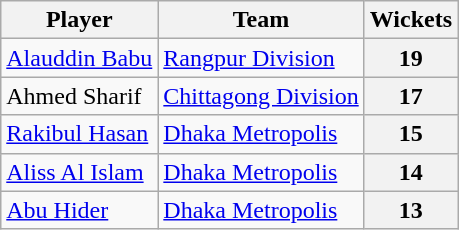<table class="wikitable">
<tr>
<th>Player</th>
<th>Team</th>
<th>Wickets</th>
</tr>
<tr>
<td><a href='#'>Alauddin Babu</a></td>
<td><a href='#'>Rangpur Division</a></td>
<th>19</th>
</tr>
<tr>
<td>Ahmed Sharif</td>
<td><a href='#'>Chittagong Division</a></td>
<th>17</th>
</tr>
<tr>
<td><a href='#'>Rakibul Hasan</a></td>
<td><a href='#'>Dhaka Metropolis</a></td>
<th>15</th>
</tr>
<tr>
<td><a href='#'>Aliss Al Islam</a></td>
<td><a href='#'>Dhaka Metropolis</a></td>
<th>14</th>
</tr>
<tr>
<td><a href='#'>Abu Hider</a></td>
<td><a href='#'>Dhaka Metropolis</a></td>
<th>13</th>
</tr>
</table>
